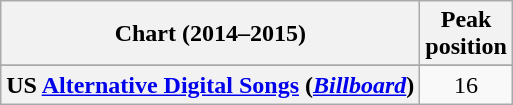<table class="wikitable sortable plainrowheaders" style="text-align:center">
<tr>
<th scope="col">Chart (2014–2015)</th>
<th scope="col">Peak<br>position</th>
</tr>
<tr>
</tr>
<tr>
<th scope="row">US <a href='#'>Alternative Digital Songs</a> (<em><a href='#'>Billboard</a></em>)</th>
<td align="center">16</td>
</tr>
</table>
